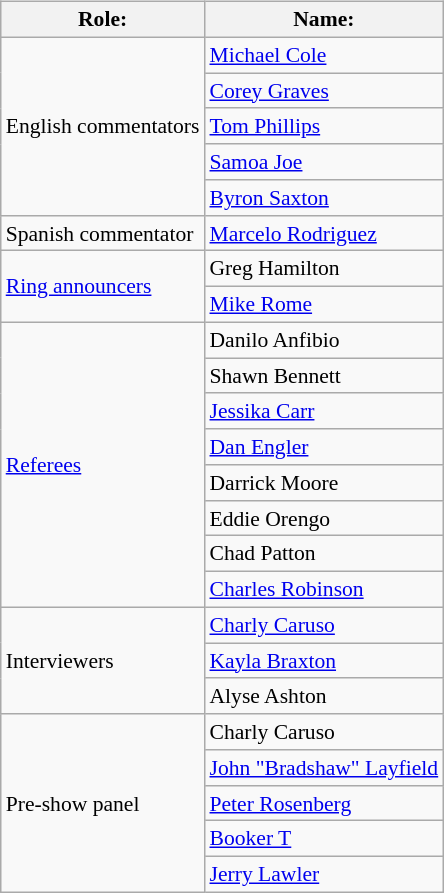<table class=wikitable style="font-size:90%; margin: 0.5em 0 0.5em 1em; float: right; clear: right;">
<tr>
<th>Role:</th>
<th>Name:</th>
</tr>
<tr>
<td rowspan=5>English commentators</td>
<td><a href='#'>Michael Cole</a> </td>
</tr>
<tr>
<td><a href='#'>Corey Graves</a> </td>
</tr>
<tr>
<td><a href='#'>Tom Phillips</a> </td>
</tr>
<tr>
<td><a href='#'>Samoa Joe</a> </td>
</tr>
<tr>
<td><a href='#'>Byron Saxton</a> </td>
</tr>
<tr>
<td>Spanish commentator</td>
<td><a href='#'>Marcelo Rodriguez</a></td>
</tr>
<tr>
<td rowspan=2><a href='#'>Ring announcers</a></td>
<td>Greg Hamilton </td>
</tr>
<tr>
<td><a href='#'>Mike Rome</a> </td>
</tr>
<tr>
<td rowspan=8><a href='#'>Referees</a></td>
<td>Danilo Anfibio</td>
</tr>
<tr>
<td>Shawn Bennett</td>
</tr>
<tr>
<td><a href='#'>Jessika Carr</a></td>
</tr>
<tr>
<td><a href='#'>Dan Engler</a></td>
</tr>
<tr>
<td>Darrick Moore</td>
</tr>
<tr>
<td>Eddie Orengo</td>
</tr>
<tr>
<td>Chad Patton</td>
</tr>
<tr>
<td><a href='#'>Charles Robinson</a></td>
</tr>
<tr>
<td rowspan=3>Interviewers</td>
<td><a href='#'>Charly Caruso</a></td>
</tr>
<tr>
<td><a href='#'>Kayla Braxton</a></td>
</tr>
<tr>
<td>Alyse Ashton</td>
</tr>
<tr>
<td rowspan="5">Pre-show panel</td>
<td>Charly Caruso</td>
</tr>
<tr>
<td><a href='#'>John "Bradshaw" Layfield</a></td>
</tr>
<tr>
<td><a href='#'>Peter Rosenberg</a></td>
</tr>
<tr>
<td><a href='#'>Booker T</a></td>
</tr>
<tr>
<td><a href='#'>Jerry Lawler</a></td>
</tr>
</table>
